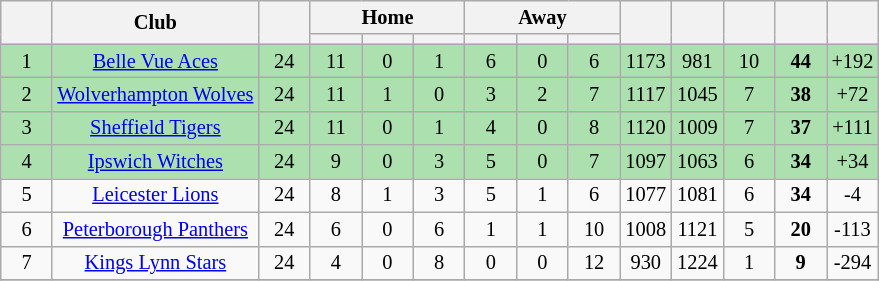<table class="wikitable" style="text-align:center; font-size:85%">
<tr>
<th rowspan="2" style="width:28px;"></th>
<th rowspan=2>Club</th>
<th rowspan="2" style="width:28px;"></th>
<th colspan=3>Home</th>
<th colspan=3>Away</th>
<th rowspan="2" style="width:28px;"></th>
<th rowspan="2" style="width:28px;"></th>
<th rowspan="2" style="width:28px;"></th>
<th rowspan="2" style="width:28px;"></th>
<th rowspan="2" style="width:28px;"></th>
</tr>
<tr>
<th width=28></th>
<th width=28></th>
<th width=28></th>
<th width=28></th>
<th width=28></th>
<th width=28></th>
</tr>
<tr style="background:#ACE1AF;">
<td align="center">1</td>
<td><a href='#'>Belle Vue Aces</a></td>
<td align="center">24</td>
<td align="center">11</td>
<td align="center">0</td>
<td align="center">1</td>
<td align="center">6</td>
<td align="center">0</td>
<td align="center">6</td>
<td align="center">1173</td>
<td align="center">981</td>
<td align="center">10</td>
<td align="center"><strong>44</strong></td>
<td align="center">+192</td>
</tr>
<tr style="background:#ACE1AF;">
<td align="center">2</td>
<td><a href='#'>Wolverhampton Wolves</a></td>
<td align="center">24</td>
<td align="center">11</td>
<td align="center">1</td>
<td align="center">0</td>
<td align="center">3</td>
<td align="center">2</td>
<td align="center">7</td>
<td align="center">1117</td>
<td align="center">1045</td>
<td align="center">7</td>
<td align="center"><strong>38</strong></td>
<td align="center">+72</td>
</tr>
<tr style="background:#ACE1AF;">
<td align="center">3</td>
<td><a href='#'>Sheffield Tigers</a></td>
<td align="center">24</td>
<td align="center">11</td>
<td align="center">0</td>
<td align="center">1</td>
<td align="center">4</td>
<td align="center">0</td>
<td align="center">8</td>
<td align="center">1120</td>
<td align="center">1009</td>
<td align="center">7</td>
<td align="center"><strong>37</strong></td>
<td align="center">+111</td>
</tr>
<tr style="background:#ACE1AF;">
<td align="center">4</td>
<td><a href='#'>Ipswich Witches</a></td>
<td align="center">24</td>
<td align="center">9</td>
<td align="center">0</td>
<td align="center">3</td>
<td align="center">5</td>
<td align="center">0</td>
<td align="center">7</td>
<td align="center">1097</td>
<td align="center">1063</td>
<td align="center">6</td>
<td align="center"><strong>34</strong></td>
<td align="center">+34</td>
</tr>
<tr>
<td align="center">5</td>
<td><a href='#'>Leicester Lions</a></td>
<td align="center">24</td>
<td align="center">8</td>
<td align="center">1</td>
<td align="center">3</td>
<td align="center">5</td>
<td align="center">1</td>
<td align="center">6</td>
<td align="center">1077</td>
<td align="center">1081</td>
<td align="center">6</td>
<td align="center"><strong>34</strong></td>
<td align="center">-4</td>
</tr>
<tr>
<td align="center">6</td>
<td><a href='#'>Peterborough Panthers</a></td>
<td align="center">24</td>
<td align="center">6</td>
<td align="center">0</td>
<td align="center">6</td>
<td align="center">1</td>
<td align="center">1</td>
<td align="center">10</td>
<td align="center">1008</td>
<td align="center">1121</td>
<td align="center">5</td>
<td align="center"><strong>20</strong></td>
<td align="center">-113</td>
</tr>
<tr>
<td align="center">7</td>
<td><a href='#'>Kings Lynn Stars</a></td>
<td align="center">24</td>
<td align="center">4</td>
<td align="center">0</td>
<td align="center">8</td>
<td align="center">0</td>
<td align="center">0</td>
<td align="center">12</td>
<td align="center">930</td>
<td align="center">1224</td>
<td align="center">1</td>
<td align="center"><strong>9</strong></td>
<td align="center">-294</td>
</tr>
<tr>
</tr>
</table>
